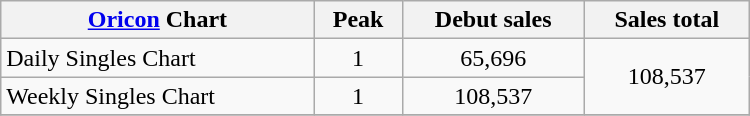<table class="wikitable" style="width:500px;">
<tr>
<th><a href='#'>Oricon</a> Chart</th>
<th>Peak</th>
<th>Debut sales</th>
<th>Sales total</th>
</tr>
<tr>
<td>Daily Singles Chart</td>
<td style="text-align:center;">1</td>
<td style="text-align:center;">65,696</td>
<td style="text-align:center;" rowspan="2">108,537</td>
</tr>
<tr>
<td>Weekly Singles Chart</td>
<td style="text-align:center;">1 </td>
<td style="text-align:center;">108,537</td>
</tr>
<tr>
</tr>
</table>
